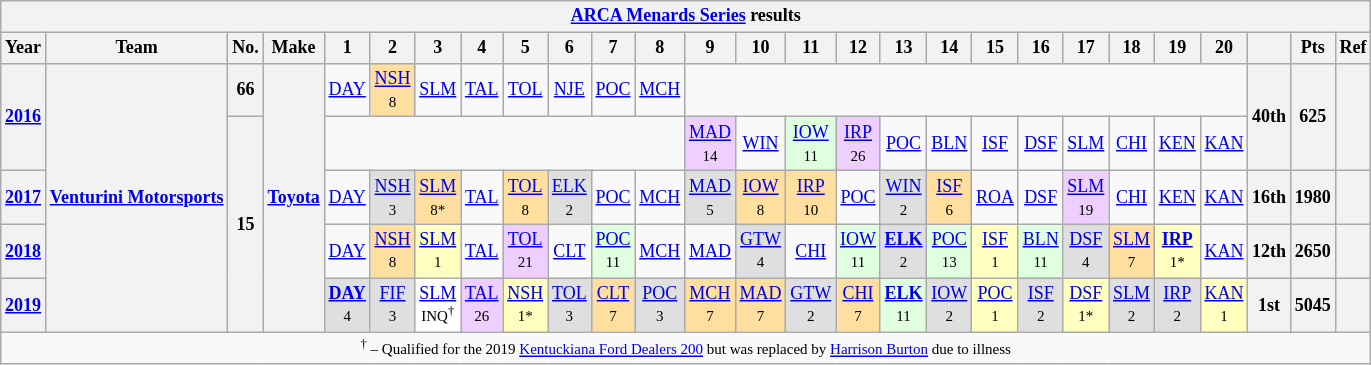<table class="wikitable" style="text-align:center; font-size:75%">
<tr>
<th colspan=27><a href='#'>ARCA Menards Series</a> results</th>
</tr>
<tr>
<th>Year</th>
<th>Team</th>
<th>No.</th>
<th>Make</th>
<th>1</th>
<th>2</th>
<th>3</th>
<th>4</th>
<th>5</th>
<th>6</th>
<th>7</th>
<th>8</th>
<th>9</th>
<th>10</th>
<th>11</th>
<th>12</th>
<th>13</th>
<th>14</th>
<th>15</th>
<th>16</th>
<th>17</th>
<th>18</th>
<th>19</th>
<th>20</th>
<th></th>
<th>Pts</th>
<th>Ref</th>
</tr>
<tr>
<th rowspan=2><a href='#'>2016</a></th>
<th rowspan=5><a href='#'>Venturini Motorsports</a></th>
<th>66</th>
<th rowspan=5><a href='#'>Toyota</a></th>
<td><a href='#'>DAY</a></td>
<td style="background:#FFDF9F;"><a href='#'>NSH</a><br><small>8</small></td>
<td><a href='#'>SLM</a></td>
<td><a href='#'>TAL</a></td>
<td><a href='#'>TOL</a></td>
<td><a href='#'>NJE</a></td>
<td><a href='#'>POC</a></td>
<td><a href='#'>MCH</a></td>
<td colspan=12></td>
<th rowspan=2>40th</th>
<th rowspan=2>625</th>
<th rowspan=2></th>
</tr>
<tr>
<th rowspan=4>15</th>
<td colspan=8></td>
<td style="background:#EFCFFF;"><a href='#'>MAD</a><br><small>14</small></td>
<td><a href='#'>WIN</a></td>
<td style="background:#DFFFDF;"><a href='#'>IOW</a><br><small>11</small></td>
<td style="background:#EFCFFF;"><a href='#'>IRP</a><br><small>26</small></td>
<td><a href='#'>POC</a></td>
<td><a href='#'>BLN</a></td>
<td><a href='#'>ISF</a></td>
<td><a href='#'>DSF</a></td>
<td><a href='#'>SLM</a></td>
<td><a href='#'>CHI</a></td>
<td><a href='#'>KEN</a></td>
<td><a href='#'>KAN</a></td>
</tr>
<tr>
<th><a href='#'>2017</a></th>
<td><a href='#'>DAY</a></td>
<td style="background:#DFDFDF;"><a href='#'>NSH</a><br><small>3</small></td>
<td style="background:#FFDF9F;"><a href='#'>SLM</a><br><small>8*</small></td>
<td><a href='#'>TAL</a></td>
<td style="background:#FFDF9F;"><a href='#'>TOL</a><br><small>8</small></td>
<td style="background:#DFDFDF;"><a href='#'>ELK</a><br><small>2</small></td>
<td><a href='#'>POC</a></td>
<td><a href='#'>MCH</a></td>
<td style="background:#DFDFDF;"><a href='#'>MAD</a><br><small>5</small></td>
<td style="background:#FFDF9F;"><a href='#'>IOW</a><br><small>8</small></td>
<td style="background:#FFDF9F;"><a href='#'>IRP</a><br><small>10</small></td>
<td><a href='#'>POC</a></td>
<td style="background:#DFDFDF;"><a href='#'>WIN</a><br><small>2</small></td>
<td style="background:#FFDF9F;"><a href='#'>ISF</a><br><small>6</small></td>
<td><a href='#'>ROA</a></td>
<td><a href='#'>DSF</a></td>
<td style="background:#EFCFFF;"><a href='#'>SLM</a><br><small>19</small></td>
<td><a href='#'>CHI</a></td>
<td><a href='#'>KEN</a></td>
<td><a href='#'>KAN</a></td>
<th>16th</th>
<th>1980</th>
<th></th>
</tr>
<tr>
<th><a href='#'>2018</a></th>
<td><a href='#'>DAY</a></td>
<td style="background:#FFDF9F;"><a href='#'>NSH</a><br><small>8</small></td>
<td style="background:#FFFFBF;"><a href='#'>SLM</a><br><small>1</small></td>
<td><a href='#'>TAL</a></td>
<td style="background:#EFCFFF;"><a href='#'>TOL</a><br><small>21</small></td>
<td><a href='#'>CLT</a></td>
<td style="background:#DFFFDF;"><a href='#'>POC</a><br><small>11</small></td>
<td><a href='#'>MCH</a></td>
<td><a href='#'>MAD</a></td>
<td style="background:#DFDFDF;"><a href='#'>GTW</a><br><small>4</small></td>
<td><a href='#'>CHI</a></td>
<td style="background:#DFFFDF;"><a href='#'>IOW</a><br><small>11</small></td>
<td style="background:#DFDFDF;"><strong><a href='#'>ELK</a></strong><br><small>2</small></td>
<td style="background:#DFFFDF;"><a href='#'>POC</a><br><small>13</small></td>
<td style="background:#FFFFBF;"><a href='#'>ISF</a><br><small>1</small></td>
<td style="background:#DFFFDF;"><a href='#'>BLN</a><br><small>11</small></td>
<td style="background:#DFDFDF;"><a href='#'>DSF</a><br><small>4</small></td>
<td style="background:#FFDF9F;"><a href='#'>SLM</a><br><small>7</small></td>
<td style="background:#FFFFBF;"><strong><a href='#'>IRP</a></strong><br><small>1*</small></td>
<td><a href='#'>KAN</a></td>
<th>12th</th>
<th>2650</th>
<th></th>
</tr>
<tr>
<th><a href='#'>2019</a></th>
<td style="background:#DFDFDF;"><strong><a href='#'>DAY</a></strong><br><small>4</small></td>
<td style="background:#DFDFDF;"><a href='#'>FIF</a><br><small>3</small></td>
<td style="background:#FFFFFF;"><a href='#'>SLM</a><br><small>INQ<sup>†</sup></small></td>
<td style="background:#EFCFFF;"><a href='#'>TAL</a><br><small>26</small></td>
<td style="background:#FFFFBF;"><a href='#'>NSH</a><br><small>1*</small></td>
<td style="background:#DFDFDF;"><a href='#'>TOL</a><br><small>3</small></td>
<td style="background:#FFDF9F;"><a href='#'>CLT</a><br><small>7</small></td>
<td style="background:#DFDFDF;"><a href='#'>POC</a><br><small>3</small></td>
<td style="background:#FFDF9F;"><a href='#'>MCH</a><br><small>7</small></td>
<td style="background:#FFDF9F;"><a href='#'>MAD</a><br><small>7</small></td>
<td style="background:#DFDFDF;"><a href='#'>GTW</a><br><small>2</small></td>
<td style="background:#FFDF9F;"><a href='#'>CHI</a><br><small>7</small></td>
<td style="background:#DFFFDF;"><strong><a href='#'>ELK</a></strong><br><small>11</small></td>
<td style="background:#DFDFDF;"><a href='#'>IOW</a><br><small>2</small></td>
<td style="background:#FFFFBF;"><a href='#'>POC</a><br><small>1</small></td>
<td style="background:#DFDFDF;"><a href='#'>ISF</a><br><small>2</small></td>
<td style="background:#FFFFBF;"><a href='#'>DSF</a><br><small>1*</small></td>
<td style="background:#DFDFDF;"><a href='#'>SLM</a><br><small>2</small></td>
<td style="background:#DFDFDF;"><a href='#'>IRP</a><br><small>2</small></td>
<td style="background:#FFFFBF;"><a href='#'>KAN</a><br><small>1</small></td>
<th>1st</th>
<th>5045</th>
<th></th>
</tr>
<tr>
<td colspan=27><small><sup>†</sup> – Qualified for the 2019 <a href='#'>Kentuckiana Ford Dealers 200</a> but was replaced by <a href='#'>Harrison Burton</a> due to illness</small></td>
</tr>
</table>
